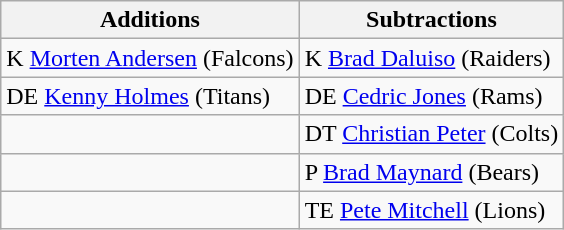<table class="wikitable">
<tr>
<th>Additions</th>
<th>Subtractions</th>
</tr>
<tr>
<td>K <a href='#'>Morten Andersen</a> (Falcons)</td>
<td>K <a href='#'>Brad Daluiso</a> (Raiders)</td>
</tr>
<tr>
<td>DE <a href='#'>Kenny Holmes</a> (Titans)</td>
<td>DE <a href='#'>Cedric Jones</a> (Rams)</td>
</tr>
<tr>
<td></td>
<td>DT <a href='#'>Christian Peter</a> (Colts)</td>
</tr>
<tr>
<td></td>
<td>P <a href='#'>Brad Maynard</a> (Bears)</td>
</tr>
<tr>
<td></td>
<td>TE <a href='#'>Pete Mitchell</a> (Lions)</td>
</tr>
</table>
